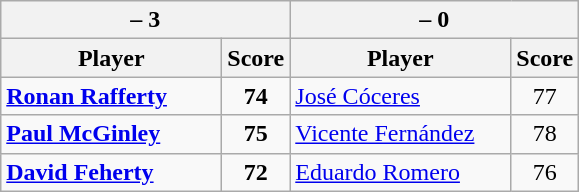<table class=wikitable>
<tr>
<th colspan=2> – 3</th>
<th colspan=2> – 0</th>
</tr>
<tr>
<th width=140>Player</th>
<th>Score</th>
<th width=140>Player</th>
<th>Score</th>
</tr>
<tr>
<td><strong><a href='#'>Ronan Rafferty</a></strong></td>
<td align=center><strong>74</strong></td>
<td><a href='#'>José Cóceres</a></td>
<td align=center>77</td>
</tr>
<tr>
<td><strong><a href='#'>Paul McGinley</a></strong></td>
<td align=center><strong>75</strong></td>
<td><a href='#'>Vicente Fernández</a></td>
<td align=center>78</td>
</tr>
<tr>
<td><strong><a href='#'>David Feherty</a></strong></td>
<td align=center><strong>72</strong></td>
<td><a href='#'>Eduardo Romero</a></td>
<td align=center>76</td>
</tr>
</table>
